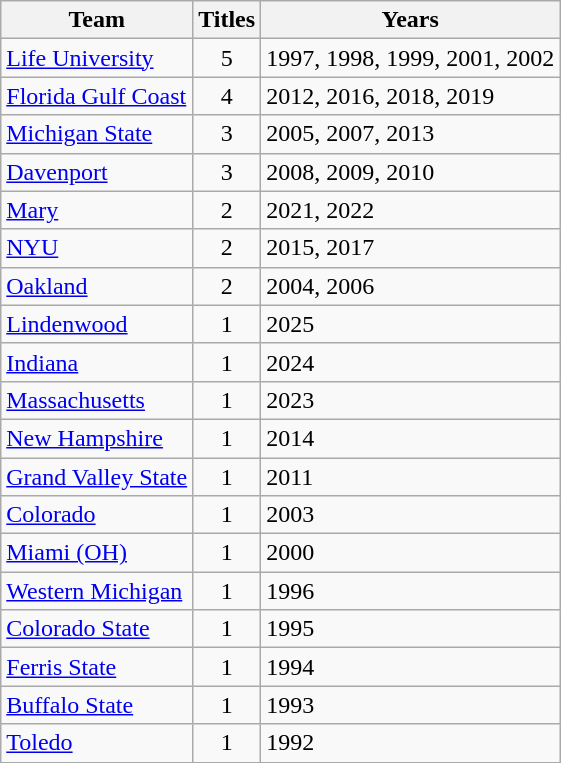<table class="wikitable">
<tr>
<th>Team</th>
<th>Titles</th>
<th>Years</th>
</tr>
<tr>
<td><a href='#'>Life University</a></td>
<td align=center>5</td>
<td>1997, 1998, 1999, 2001, 2002</td>
</tr>
<tr>
<td><a href='#'>Florida Gulf Coast</a></td>
<td align=center>4</td>
<td>2012, 2016, 2018, 2019</td>
</tr>
<tr>
<td><a href='#'>Michigan State</a></td>
<td align=center>3</td>
<td>2005, 2007, 2013</td>
</tr>
<tr>
<td><a href='#'>Davenport</a></td>
<td align=center>3</td>
<td>2008, 2009, 2010</td>
</tr>
<tr>
<td><a href='#'>Mary</a></td>
<td align=center>2</td>
<td>2021, 2022</td>
</tr>
<tr>
<td><a href='#'>NYU</a></td>
<td align=center>2</td>
<td>2015, 2017</td>
</tr>
<tr>
<td><a href='#'>Oakland</a></td>
<td align=center>2</td>
<td>2004, 2006</td>
</tr>
<tr>
<td><a href='#'>Lindenwood</a></td>
<td align=center>1</td>
<td>2025</td>
</tr>
<tr>
<td><a href='#'>Indiana</a></td>
<td align=center>1</td>
<td>2024</td>
</tr>
<tr>
<td><a href='#'>Massachusetts</a></td>
<td align=center>1</td>
<td>2023</td>
</tr>
<tr>
<td><a href='#'>New Hampshire</a></td>
<td align=center>1</td>
<td>2014</td>
</tr>
<tr>
<td><a href='#'>Grand Valley State</a></td>
<td align=center>1</td>
<td>2011</td>
</tr>
<tr>
<td><a href='#'>Colorado</a></td>
<td align=center>1</td>
<td>2003</td>
</tr>
<tr>
<td><a href='#'>Miami (OH)</a></td>
<td align=center>1</td>
<td>2000</td>
</tr>
<tr>
<td><a href='#'>Western Michigan</a></td>
<td align=center>1</td>
<td>1996</td>
</tr>
<tr>
<td><a href='#'>Colorado State</a></td>
<td align=center>1</td>
<td>1995</td>
</tr>
<tr>
<td><a href='#'>Ferris State</a></td>
<td align=center>1</td>
<td>1994</td>
</tr>
<tr>
<td><a href='#'>Buffalo State</a></td>
<td align=center>1</td>
<td>1993</td>
</tr>
<tr>
<td><a href='#'>Toledo</a></td>
<td align=center>1</td>
<td>1992</td>
</tr>
<tr>
</tr>
</table>
